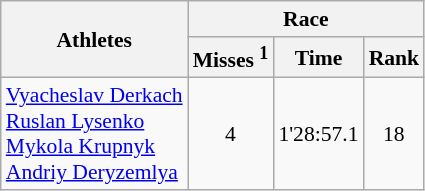<table class="wikitable" border="1" style="font-size:90%">
<tr>
<th rowspan=2>Athletes</th>
<th colspan=3>Race</th>
</tr>
<tr>
<th>Misses <sup>1</sup></th>
<th>Time</th>
<th>Rank</th>
</tr>
<tr>
<td><a href='#'>Vyacheslav Derkach</a><br><a href='#'>Ruslan Lysenko</a><br><a href='#'>Mykola Krupnyk</a><br><a href='#'>Andriy Deryzemlya</a></td>
<td align=center>4</td>
<td align=center>1'28:57.1</td>
<td align=center>18</td>
</tr>
</table>
